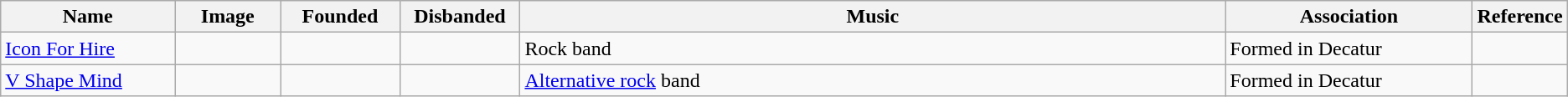<table class="wikitable sortable">
<tr>
<th scope="col" style="width:140px;">Name</th>
<th scope="col" style="width:80px;" class="unsortable">Image</th>
<th scope="col" style="width:90px;">Founded</th>
<th scope="col" style="width:90px;">Disbanded</th>
<th scope="col" style="width:600px;" class="unsortable">Music</th>
<th scope="col" style="width:200px;" class="unsortable">Association</th>
<th scope="col" style="width:30px;" class="unsortable">Reference</th>
</tr>
<tr>
<td><a href='#'>Icon For Hire</a></td>
<td></td>
<td align=right></td>
<td align=right></td>
<td>Rock band</td>
<td>Formed in Decatur</td>
<td style="text-align:center;"></td>
</tr>
<tr>
<td><a href='#'>V Shape Mind</a></td>
<td></td>
<td align=right></td>
<td align=right></td>
<td><a href='#'>Alternative rock</a> band</td>
<td>Formed in Decatur</td>
<td style="text-align:center;"></td>
</tr>
</table>
